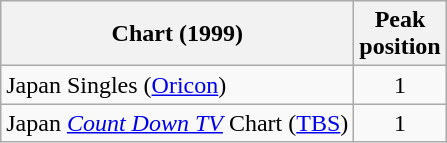<table class="wikitable sortable">
<tr>
<th>Chart (1999)</th>
<th>Peak<br>position</th>
</tr>
<tr>
<td>Japan Singles (<a href='#'>Oricon</a>)</td>
<td align="center">1</td>
</tr>
<tr>
<td>Japan <em><a href='#'>Count Down TV</a></em> Chart (<a href='#'>TBS</a>)</td>
<td align="center">1</td>
</tr>
</table>
